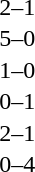<table cellspacing=1 width=70%>
<tr>
<th width=25%></th>
<th width=30%></th>
<th width=15%></th>
<th width=30%></th>
</tr>
<tr>
<td></td>
<td align=right></td>
<td align=center>2–1</td>
<td></td>
</tr>
<tr>
<td></td>
<td align=right></td>
<td align=center>5–0</td>
<td></td>
</tr>
<tr>
<td></td>
<td align=right></td>
<td align=center>1–0</td>
<td></td>
</tr>
<tr>
<td></td>
<td align=right></td>
<td align=center>0–1</td>
<td></td>
</tr>
<tr>
<td></td>
<td align=right></td>
<td align=center>2–1</td>
<td></td>
</tr>
<tr>
<td></td>
<td align=right></td>
<td align=center>0–4</td>
<td></td>
</tr>
</table>
